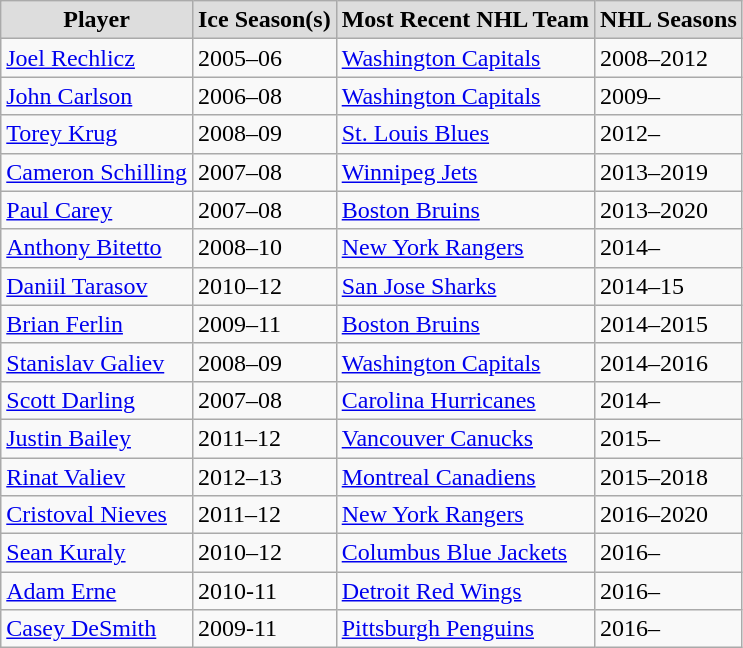<table class="wikitable">
<tr align="center" style="font-weight:bold; background-color:#dddddd;">
<td>Player</td>
<td>Ice Season(s)</td>
<td>Most Recent NHL Team</td>
<td>NHL Seasons</td>
</tr>
<tr>
<td><a href='#'>Joel Rechlicz</a></td>
<td>2005–06</td>
<td><a href='#'>Washington Capitals</a></td>
<td>2008–2012</td>
</tr>
<tr>
<td><a href='#'>John Carlson</a></td>
<td>2006–08</td>
<td><a href='#'>Washington Capitals</a></td>
<td>2009–</td>
</tr>
<tr>
<td><a href='#'>Torey Krug</a></td>
<td>2008–09</td>
<td><a href='#'>St. Louis Blues</a></td>
<td>2012–</td>
</tr>
<tr>
<td><a href='#'>Cameron Schilling</a></td>
<td>2007–08</td>
<td><a href='#'>Winnipeg Jets</a></td>
<td>2013–2019</td>
</tr>
<tr>
<td><a href='#'>Paul Carey</a></td>
<td>2007–08</td>
<td><a href='#'>Boston Bruins</a></td>
<td>2013–2020</td>
</tr>
<tr>
<td><a href='#'>Anthony Bitetto</a></td>
<td>2008–10</td>
<td><a href='#'>New York Rangers</a></td>
<td>2014–</td>
</tr>
<tr>
<td><a href='#'>Daniil Tarasov</a></td>
<td>2010–12</td>
<td><a href='#'>San Jose Sharks</a></td>
<td>2014–15</td>
</tr>
<tr>
<td><a href='#'>Brian Ferlin</a></td>
<td>2009–11</td>
<td><a href='#'>Boston Bruins</a></td>
<td>2014–2015</td>
</tr>
<tr>
<td><a href='#'>Stanislav Galiev</a></td>
<td>2008–09</td>
<td><a href='#'>Washington Capitals</a></td>
<td>2014–2016</td>
</tr>
<tr>
<td><a href='#'>Scott Darling</a></td>
<td>2007–08</td>
<td><a href='#'>Carolina Hurricanes</a></td>
<td>2014–</td>
</tr>
<tr>
<td><a href='#'>Justin Bailey</a></td>
<td>2011–12</td>
<td><a href='#'>Vancouver Canucks</a></td>
<td>2015–</td>
</tr>
<tr>
<td><a href='#'>Rinat Valiev</a></td>
<td>2012–13</td>
<td><a href='#'>Montreal Canadiens</a></td>
<td>2015–2018</td>
</tr>
<tr>
<td><a href='#'>Cristoval Nieves</a></td>
<td>2011–12</td>
<td><a href='#'>New York Rangers</a></td>
<td>2016–2020</td>
</tr>
<tr>
<td><a href='#'>Sean Kuraly</a></td>
<td>2010–12</td>
<td><a href='#'>Columbus Blue Jackets</a></td>
<td>2016–</td>
</tr>
<tr>
<td><a href='#'>Adam Erne</a></td>
<td>2010-11</td>
<td><a href='#'>Detroit Red Wings</a></td>
<td>2016–</td>
</tr>
<tr>
<td><a href='#'>Casey DeSmith</a></td>
<td>2009-11</td>
<td><a href='#'>Pittsburgh Penguins</a></td>
<td>2016–</td>
</tr>
</table>
